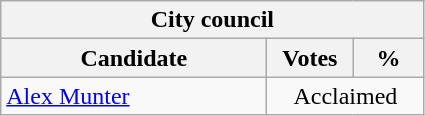<table class="wikitable">
<tr>
<th colspan="3">City council</th>
</tr>
<tr>
<th style="width: 170px">Candidate</th>
<th style="width: 50px">Votes</th>
<th style="width: 40px">%</th>
</tr>
<tr>
<td><a href='#'>Alex Munter</a></td>
<td colspan="2" align="center">Acclaimed</td>
</tr>
</table>
